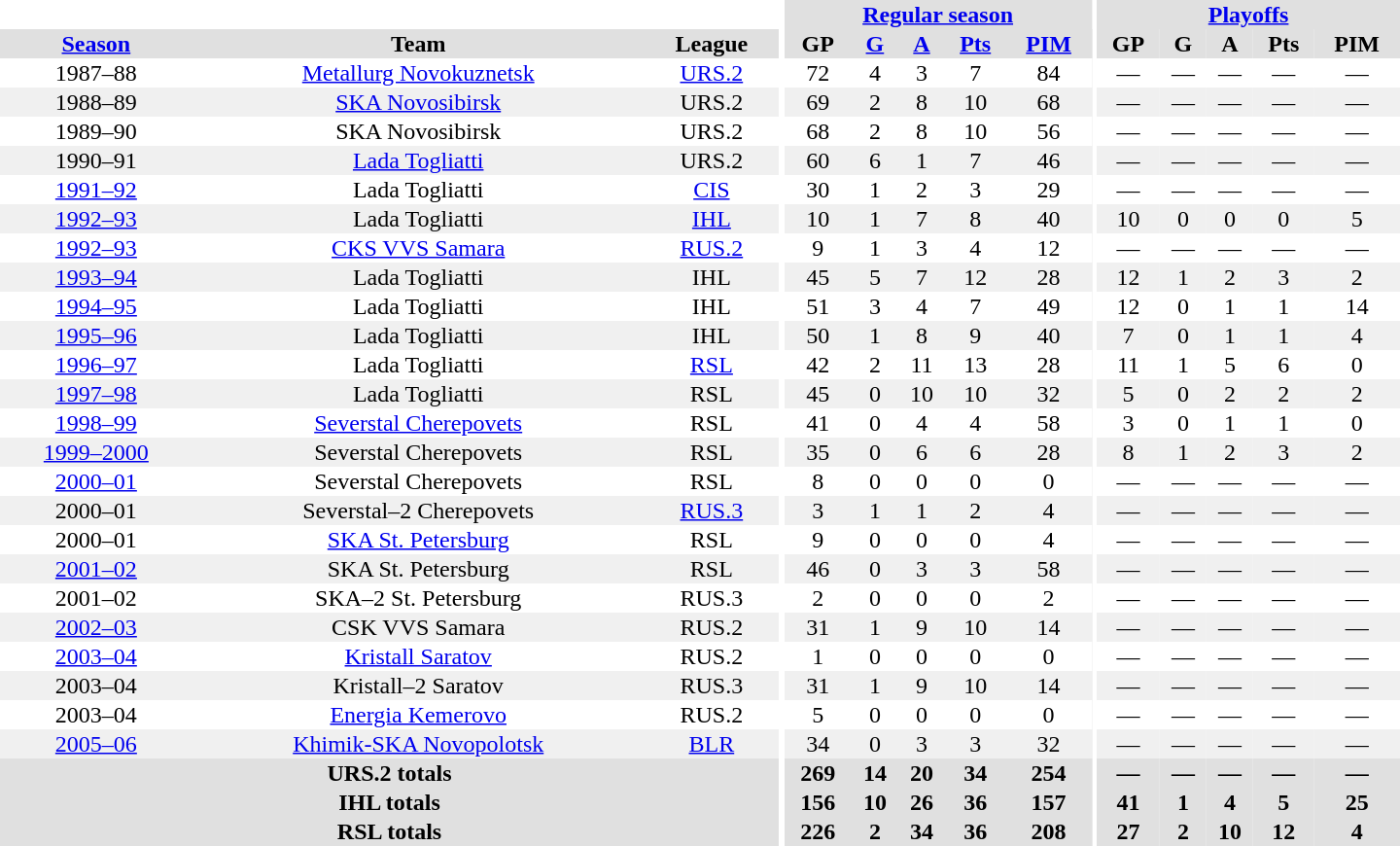<table border="0" cellpadding="1" cellspacing="0" style="text-align:center; width:60em">
<tr bgcolor="#e0e0e0">
<th colspan="3" bgcolor="#ffffff"></th>
<th rowspan="99" bgcolor="#ffffff"></th>
<th colspan="5"><a href='#'>Regular season</a></th>
<th rowspan="99" bgcolor="#ffffff"></th>
<th colspan="5"><a href='#'>Playoffs</a></th>
</tr>
<tr bgcolor="#e0e0e0">
<th><a href='#'>Season</a></th>
<th>Team</th>
<th>League</th>
<th>GP</th>
<th><a href='#'>G</a></th>
<th><a href='#'>A</a></th>
<th><a href='#'>Pts</a></th>
<th><a href='#'>PIM</a></th>
<th>GP</th>
<th>G</th>
<th>A</th>
<th>Pts</th>
<th>PIM</th>
</tr>
<tr>
<td>1987–88</td>
<td><a href='#'>Metallurg Novokuznetsk</a></td>
<td><a href='#'>URS.2</a></td>
<td>72</td>
<td>4</td>
<td>3</td>
<td>7</td>
<td>84</td>
<td>—</td>
<td>—</td>
<td>—</td>
<td>—</td>
<td>—</td>
</tr>
<tr bgcolor="#f0f0f0">
<td>1988–89</td>
<td><a href='#'>SKA Novosibirsk</a></td>
<td>URS.2</td>
<td>69</td>
<td>2</td>
<td>8</td>
<td>10</td>
<td>68</td>
<td>—</td>
<td>—</td>
<td>—</td>
<td>—</td>
<td>—</td>
</tr>
<tr>
<td>1989–90</td>
<td>SKA Novosibirsk</td>
<td>URS.2</td>
<td>68</td>
<td>2</td>
<td>8</td>
<td>10</td>
<td>56</td>
<td>—</td>
<td>—</td>
<td>—</td>
<td>—</td>
<td>—</td>
</tr>
<tr bgcolor="#f0f0f0">
<td>1990–91</td>
<td><a href='#'>Lada Togliatti</a></td>
<td>URS.2</td>
<td>60</td>
<td>6</td>
<td>1</td>
<td>7</td>
<td>46</td>
<td>—</td>
<td>—</td>
<td>—</td>
<td>—</td>
<td>—</td>
</tr>
<tr>
<td><a href='#'>1991–92</a></td>
<td>Lada Togliatti</td>
<td><a href='#'>CIS</a></td>
<td>30</td>
<td>1</td>
<td>2</td>
<td>3</td>
<td>29</td>
<td>—</td>
<td>—</td>
<td>—</td>
<td>—</td>
<td>—</td>
</tr>
<tr bgcolor="#f0f0f0">
<td><a href='#'>1992–93</a></td>
<td>Lada Togliatti</td>
<td><a href='#'>IHL</a></td>
<td>10</td>
<td>1</td>
<td>7</td>
<td>8</td>
<td>40</td>
<td>10</td>
<td>0</td>
<td>0</td>
<td>0</td>
<td>5</td>
</tr>
<tr>
<td><a href='#'>1992–93</a></td>
<td><a href='#'>CKS VVS Samara</a></td>
<td><a href='#'>RUS.2</a></td>
<td>9</td>
<td>1</td>
<td>3</td>
<td>4</td>
<td>12</td>
<td>—</td>
<td>—</td>
<td>—</td>
<td>—</td>
<td>—</td>
</tr>
<tr bgcolor="#f0f0f0">
<td><a href='#'>1993–94</a></td>
<td>Lada Togliatti</td>
<td>IHL</td>
<td>45</td>
<td>5</td>
<td>7</td>
<td>12</td>
<td>28</td>
<td>12</td>
<td>1</td>
<td>2</td>
<td>3</td>
<td>2</td>
</tr>
<tr>
<td><a href='#'>1994–95</a></td>
<td>Lada Togliatti</td>
<td>IHL</td>
<td>51</td>
<td>3</td>
<td>4</td>
<td>7</td>
<td>49</td>
<td>12</td>
<td>0</td>
<td>1</td>
<td>1</td>
<td>14</td>
</tr>
<tr bgcolor="#f0f0f0">
<td><a href='#'>1995–96</a></td>
<td>Lada Togliatti</td>
<td>IHL</td>
<td>50</td>
<td>1</td>
<td>8</td>
<td>9</td>
<td>40</td>
<td>7</td>
<td>0</td>
<td>1</td>
<td>1</td>
<td>4</td>
</tr>
<tr>
<td><a href='#'>1996–97</a></td>
<td>Lada Togliatti</td>
<td><a href='#'>RSL</a></td>
<td>42</td>
<td>2</td>
<td>11</td>
<td>13</td>
<td>28</td>
<td>11</td>
<td>1</td>
<td>5</td>
<td>6</td>
<td>0</td>
</tr>
<tr bgcolor="#f0f0f0">
<td><a href='#'>1997–98</a></td>
<td>Lada Togliatti</td>
<td>RSL</td>
<td>45</td>
<td>0</td>
<td>10</td>
<td>10</td>
<td>32</td>
<td>5</td>
<td>0</td>
<td>2</td>
<td>2</td>
<td>2</td>
</tr>
<tr>
<td><a href='#'>1998–99</a></td>
<td><a href='#'>Severstal Cherepovets</a></td>
<td>RSL</td>
<td>41</td>
<td>0</td>
<td>4</td>
<td>4</td>
<td>58</td>
<td>3</td>
<td>0</td>
<td>1</td>
<td>1</td>
<td>0</td>
</tr>
<tr bgcolor="#f0f0f0">
<td><a href='#'>1999–2000</a></td>
<td>Severstal Cherepovets</td>
<td>RSL</td>
<td>35</td>
<td>0</td>
<td>6</td>
<td>6</td>
<td>28</td>
<td>8</td>
<td>1</td>
<td>2</td>
<td>3</td>
<td>2</td>
</tr>
<tr>
<td><a href='#'>2000–01</a></td>
<td>Severstal Cherepovets</td>
<td>RSL</td>
<td>8</td>
<td>0</td>
<td>0</td>
<td>0</td>
<td>0</td>
<td>—</td>
<td>—</td>
<td>—</td>
<td>—</td>
<td>—</td>
</tr>
<tr bgcolor="#f0f0f0">
<td>2000–01</td>
<td>Severstal–2 Cherepovets</td>
<td><a href='#'>RUS.3</a></td>
<td>3</td>
<td>1</td>
<td>1</td>
<td>2</td>
<td>4</td>
<td>—</td>
<td>—</td>
<td>—</td>
<td>—</td>
<td>—</td>
</tr>
<tr>
<td>2000–01</td>
<td><a href='#'>SKA St. Petersburg</a></td>
<td>RSL</td>
<td>9</td>
<td>0</td>
<td>0</td>
<td>0</td>
<td>4</td>
<td>—</td>
<td>—</td>
<td>—</td>
<td>—</td>
<td>—</td>
</tr>
<tr bgcolor="#f0f0f0">
<td><a href='#'>2001–02</a></td>
<td>SKA St. Petersburg</td>
<td>RSL</td>
<td>46</td>
<td>0</td>
<td>3</td>
<td>3</td>
<td>58</td>
<td>—</td>
<td>—</td>
<td>—</td>
<td>—</td>
<td>—</td>
</tr>
<tr>
<td>2001–02</td>
<td>SKA–2 St. Petersburg</td>
<td>RUS.3</td>
<td>2</td>
<td>0</td>
<td>0</td>
<td>0</td>
<td>2</td>
<td>—</td>
<td>—</td>
<td>—</td>
<td>—</td>
<td>—</td>
</tr>
<tr bgcolor="#f0f0f0">
<td><a href='#'>2002–03</a></td>
<td>CSK VVS Samara</td>
<td>RUS.2</td>
<td>31</td>
<td>1</td>
<td>9</td>
<td>10</td>
<td>14</td>
<td>—</td>
<td>—</td>
<td>—</td>
<td>—</td>
<td>—</td>
</tr>
<tr>
<td><a href='#'>2003–04</a></td>
<td><a href='#'>Kristall Saratov</a></td>
<td>RUS.2</td>
<td>1</td>
<td>0</td>
<td>0</td>
<td>0</td>
<td>0</td>
<td>—</td>
<td>—</td>
<td>—</td>
<td>—</td>
<td>—</td>
</tr>
<tr bgcolor="#f0f0f0">
<td>2003–04</td>
<td>Kristall–2 Saratov</td>
<td>RUS.3</td>
<td>31</td>
<td>1</td>
<td>9</td>
<td>10</td>
<td>14</td>
<td>—</td>
<td>—</td>
<td>—</td>
<td>—</td>
<td>—</td>
</tr>
<tr>
<td>2003–04</td>
<td><a href='#'>Energia Kemerovo</a></td>
<td>RUS.2</td>
<td>5</td>
<td>0</td>
<td>0</td>
<td>0</td>
<td>0</td>
<td>—</td>
<td>—</td>
<td>—</td>
<td>—</td>
<td>—</td>
</tr>
<tr bgcolor="#f0f0f0">
<td><a href='#'>2005–06</a></td>
<td><a href='#'>Khimik-SKA Novopolotsk</a></td>
<td><a href='#'>BLR</a></td>
<td>34</td>
<td>0</td>
<td>3</td>
<td>3</td>
<td>32</td>
<td>—</td>
<td>—</td>
<td>—</td>
<td>—</td>
<td>—</td>
</tr>
<tr bgcolor="#e0e0e0">
<th colspan="3">URS.2 totals</th>
<th>269</th>
<th>14</th>
<th>20</th>
<th>34</th>
<th>254</th>
<th>—</th>
<th>—</th>
<th>—</th>
<th>—</th>
<th>—</th>
</tr>
<tr bgcolor="#e0e0e0">
<th colspan="3">IHL totals</th>
<th>156</th>
<th>10</th>
<th>26</th>
<th>36</th>
<th>157</th>
<th>41</th>
<th>1</th>
<th>4</th>
<th>5</th>
<th>25</th>
</tr>
<tr bgcolor="#e0e0e0">
<th colspan="3">RSL totals</th>
<th>226</th>
<th>2</th>
<th>34</th>
<th>36</th>
<th>208</th>
<th>27</th>
<th>2</th>
<th>10</th>
<th>12</th>
<th>4</th>
</tr>
</table>
